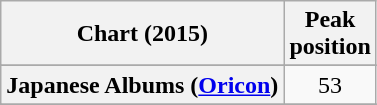<table class="wikitable sortable plainrowheaders" style="text-align:center">
<tr>
<th scope="col">Chart (2015)</th>
<th scope="col">Peak<br>position</th>
</tr>
<tr>
</tr>
<tr>
</tr>
<tr>
</tr>
<tr>
</tr>
<tr>
</tr>
<tr>
</tr>
<tr>
</tr>
<tr>
</tr>
<tr>
</tr>
<tr>
<th scope="row">Japanese Albums (<a href='#'>Oricon</a>)</th>
<td>53</td>
</tr>
<tr>
</tr>
<tr>
</tr>
<tr>
</tr>
<tr>
</tr>
<tr>
</tr>
<tr>
</tr>
<tr>
</tr>
<tr>
</tr>
<tr>
</tr>
</table>
